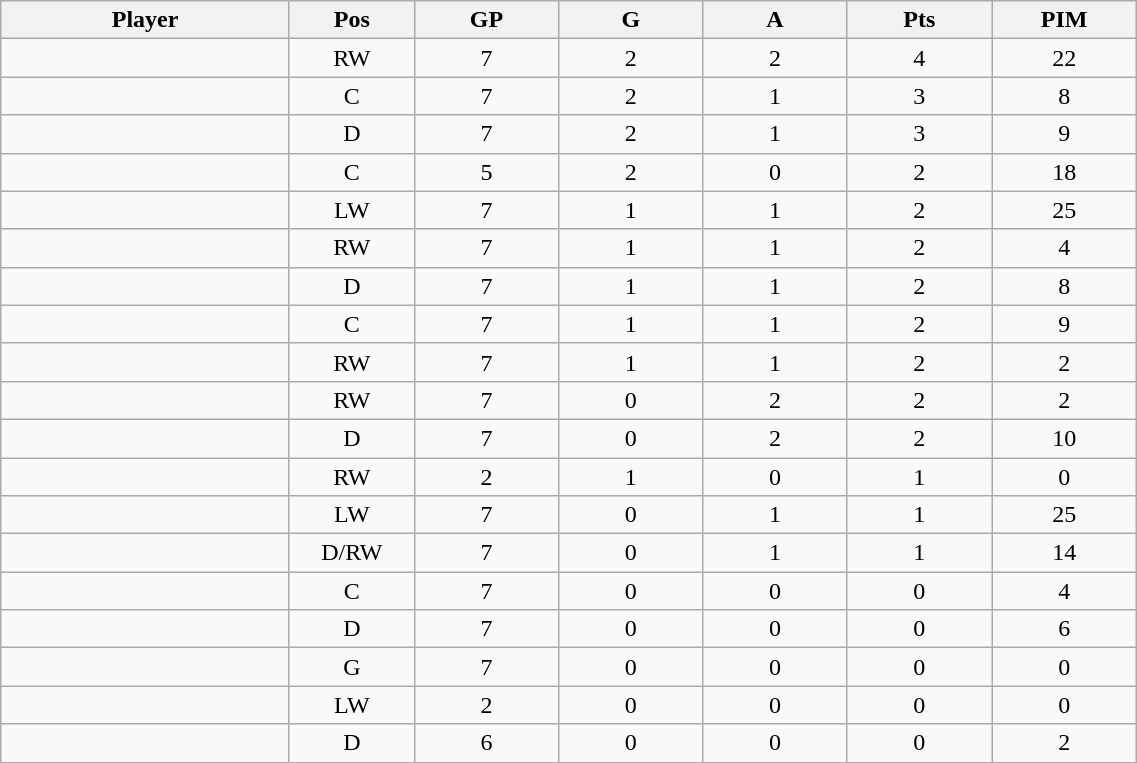<table class="wikitable sortable" width="60%">
<tr ALIGN="center">
<th bgcolor="#DDDDFF" width="10%">Player</th>
<th bgcolor="#DDDDFF" width="3%" title="Position">Pos</th>
<th bgcolor="#DDDDFF" width="5%" title="Games played">GP</th>
<th bgcolor="#DDDDFF" width="5%" title="Goals">G</th>
<th bgcolor="#DDDDFF" width="5%" title="Assists">A</th>
<th bgcolor="#DDDDFF" width="5%" title="Points">Pts</th>
<th bgcolor="#DDDDFF" width="5%" title="Penalties in Minutes">PIM</th>
</tr>
<tr align="center">
<td align="right"></td>
<td>RW</td>
<td>7</td>
<td>2</td>
<td>2</td>
<td>4</td>
<td>22</td>
</tr>
<tr align="center">
<td align="right"></td>
<td>C</td>
<td>7</td>
<td>2</td>
<td>1</td>
<td>3</td>
<td>8</td>
</tr>
<tr align="center">
<td align="right"></td>
<td>D</td>
<td>7</td>
<td>2</td>
<td>1</td>
<td>3</td>
<td>9</td>
</tr>
<tr align="center">
<td align="right"></td>
<td>C</td>
<td>5</td>
<td>2</td>
<td>0</td>
<td>2</td>
<td>18</td>
</tr>
<tr align="center">
<td align="right"></td>
<td>LW</td>
<td>7</td>
<td>1</td>
<td>1</td>
<td>2</td>
<td>25</td>
</tr>
<tr align="center">
<td align="right"></td>
<td>RW</td>
<td>7</td>
<td>1</td>
<td>1</td>
<td>2</td>
<td>4</td>
</tr>
<tr align="center">
<td align="right"></td>
<td>D</td>
<td>7</td>
<td>1</td>
<td>1</td>
<td>2</td>
<td>8</td>
</tr>
<tr align="center">
<td align="right"></td>
<td>C</td>
<td>7</td>
<td>1</td>
<td>1</td>
<td>2</td>
<td>9</td>
</tr>
<tr align="center">
<td align="right"></td>
<td>RW</td>
<td>7</td>
<td>1</td>
<td>1</td>
<td>2</td>
<td>2</td>
</tr>
<tr align="center">
<td align="right"></td>
<td>RW</td>
<td>7</td>
<td>0</td>
<td>2</td>
<td>2</td>
<td>2</td>
</tr>
<tr align="center">
<td align="right"></td>
<td>D</td>
<td>7</td>
<td>0</td>
<td>2</td>
<td>2</td>
<td>10</td>
</tr>
<tr align="center">
<td align="right"></td>
<td>RW</td>
<td>2</td>
<td>1</td>
<td>0</td>
<td>1</td>
<td>0</td>
</tr>
<tr align="center">
<td align="right"></td>
<td>LW</td>
<td>7</td>
<td>0</td>
<td>1</td>
<td>1</td>
<td>25</td>
</tr>
<tr align="center">
<td align="right"></td>
<td>D/RW</td>
<td>7</td>
<td>0</td>
<td>1</td>
<td>1</td>
<td>14</td>
</tr>
<tr align="center">
<td align="right"></td>
<td>C</td>
<td>7</td>
<td>0</td>
<td>0</td>
<td>0</td>
<td>4</td>
</tr>
<tr align="center">
<td align="right"></td>
<td>D</td>
<td>7</td>
<td>0</td>
<td>0</td>
<td>0</td>
<td>6</td>
</tr>
<tr align="center">
<td align="right"></td>
<td>G</td>
<td>7</td>
<td>0</td>
<td>0</td>
<td>0</td>
<td>0</td>
</tr>
<tr align="center">
<td align="right"></td>
<td>LW</td>
<td>2</td>
<td>0</td>
<td>0</td>
<td>0</td>
<td>0</td>
</tr>
<tr align="center">
<td align="right"></td>
<td>D</td>
<td>6</td>
<td>0</td>
<td>0</td>
<td>0</td>
<td>2</td>
</tr>
</table>
